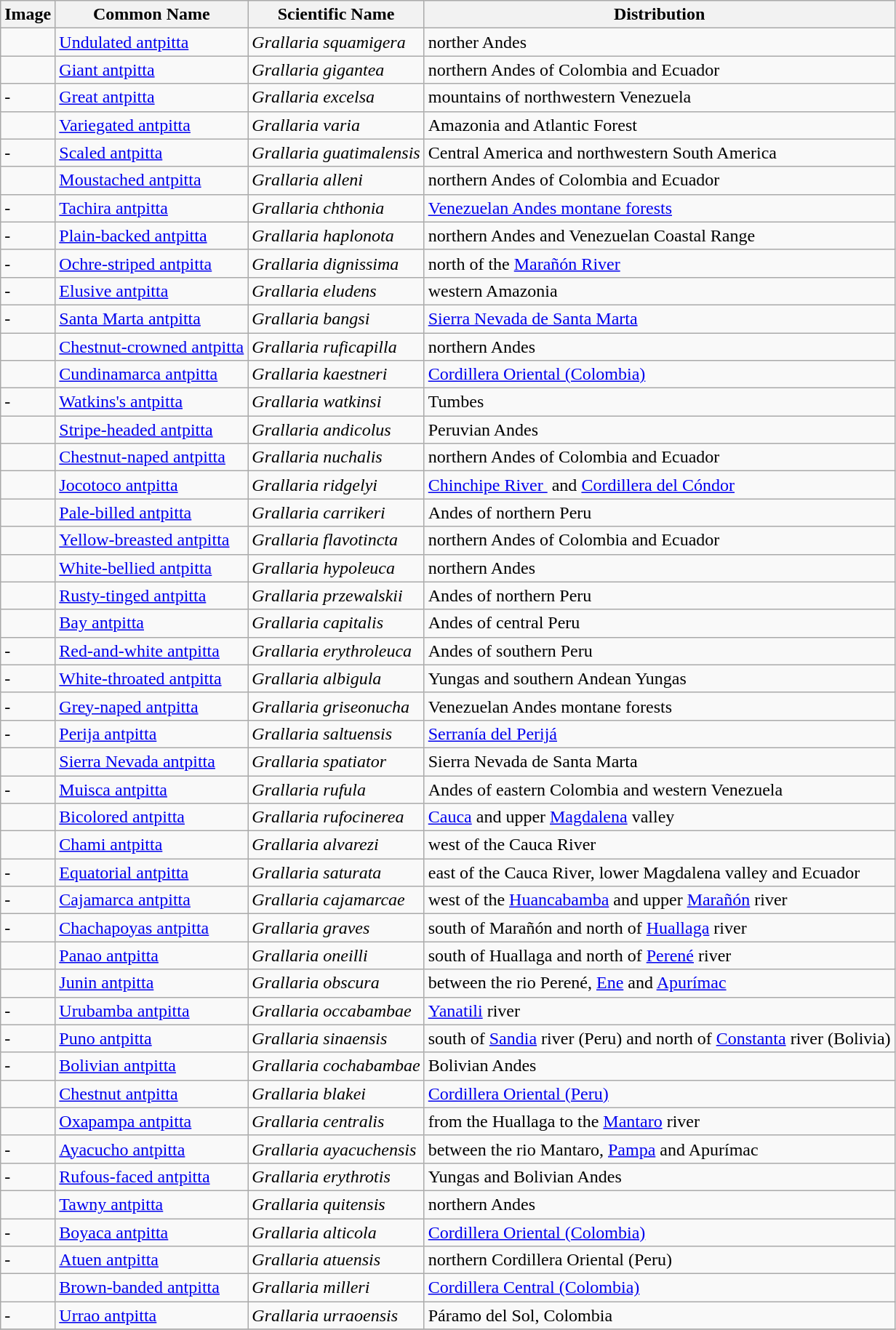<table class="wikitable">
<tr>
<th>Image</th>
<th>Common Name</th>
<th>Scientific Name</th>
<th>Distribution</th>
</tr>
<tr>
<td></td>
<td><a href='#'>Undulated antpitta</a></td>
<td><em>Grallaria squamigera</em></td>
<td>norther Andes</td>
</tr>
<tr>
<td></td>
<td><a href='#'>Giant antpitta</a></td>
<td><em>Grallaria gigantea</em></td>
<td>northern Andes of Colombia and Ecuador</td>
</tr>
<tr>
<td>-</td>
<td><a href='#'>Great antpitta</a></td>
<td><em>Grallaria excelsa</em></td>
<td>mountains of northwestern Venezuela</td>
</tr>
<tr>
<td></td>
<td><a href='#'>Variegated antpitta</a></td>
<td><em>Grallaria varia</em></td>
<td>Amazonia and Atlantic Forest</td>
</tr>
<tr>
<td>-</td>
<td><a href='#'>Scaled antpitta</a></td>
<td><em>Grallaria guatimalensis</em></td>
<td>Central America and northwestern South America</td>
</tr>
<tr>
<td></td>
<td><a href='#'>Moustached antpitta</a></td>
<td><em>Grallaria alleni</em></td>
<td>northern Andes of Colombia and Ecuador</td>
</tr>
<tr>
<td>-</td>
<td><a href='#'>Tachira antpitta</a></td>
<td><em>Grallaria chthonia</em></td>
<td><a href='#'>Venezuelan Andes montane forests</a></td>
</tr>
<tr>
<td>-</td>
<td><a href='#'>Plain-backed antpitta</a></td>
<td><em>Grallaria haplonota</em></td>
<td>northern Andes and Venezuelan Coastal Range</td>
</tr>
<tr>
<td>-</td>
<td><a href='#'>Ochre-striped antpitta</a></td>
<td><em>Grallaria dignissima</em></td>
<td>north of the <a href='#'>Marañón River</a></td>
</tr>
<tr>
<td>-</td>
<td><a href='#'>Elusive antpitta</a></td>
<td><em>Grallaria eludens</em></td>
<td>western Amazonia</td>
</tr>
<tr>
<td>-</td>
<td><a href='#'>Santa Marta antpitta</a></td>
<td><em>Grallaria bangsi</em></td>
<td><a href='#'>Sierra Nevada de Santa Marta</a></td>
</tr>
<tr>
<td></td>
<td><a href='#'>Chestnut-crowned antpitta</a></td>
<td><em>Grallaria ruficapilla</em></td>
<td>northern Andes</td>
</tr>
<tr>
<td></td>
<td><a href='#'>Cundinamarca antpitta</a></td>
<td><em>Grallaria kaestneri</em></td>
<td><a href='#'>Cordillera Oriental (Colombia)</a></td>
</tr>
<tr>
<td>-</td>
<td><a href='#'>Watkins's antpitta</a></td>
<td><em>Grallaria watkinsi</em></td>
<td>Tumbes</td>
</tr>
<tr>
<td></td>
<td><a href='#'>Stripe-headed antpitta</a></td>
<td><em>Grallaria andicolus</em></td>
<td>Peruvian Andes</td>
</tr>
<tr>
<td></td>
<td><a href='#'>Chestnut-naped antpitta</a></td>
<td><em>Grallaria nuchalis</em></td>
<td>northern Andes of Colombia and Ecuador</td>
</tr>
<tr>
<td></td>
<td><a href='#'>Jocotoco antpitta</a></td>
<td><em>Grallaria ridgelyi</em></td>
<td><a href='#'>Chinchipe River </a> and <a href='#'>Cordillera del Cóndor</a></td>
</tr>
<tr>
<td></td>
<td><a href='#'>Pale-billed antpitta</a></td>
<td><em>Grallaria carrikeri</em></td>
<td>Andes of northern Peru</td>
</tr>
<tr>
<td></td>
<td><a href='#'>Yellow-breasted antpitta</a></td>
<td><em>Grallaria flavotincta</em></td>
<td>northern Andes of Colombia and Ecuador</td>
</tr>
<tr>
<td></td>
<td><a href='#'>White-bellied antpitta</a></td>
<td><em>Grallaria hypoleuca</em></td>
<td>northern Andes</td>
</tr>
<tr>
<td></td>
<td><a href='#'>Rusty-tinged antpitta</a></td>
<td><em>Grallaria przewalskii</em></td>
<td>Andes of northern Peru</td>
</tr>
<tr>
<td></td>
<td><a href='#'>Bay antpitta</a></td>
<td><em>Grallaria capitalis</em></td>
<td>Andes of central Peru</td>
</tr>
<tr>
<td>-</td>
<td><a href='#'>Red-and-white antpitta</a></td>
<td><em>Grallaria erythroleuca</em></td>
<td>Andes of southern Peru</td>
</tr>
<tr>
<td>-</td>
<td><a href='#'>White-throated antpitta</a></td>
<td><em>Grallaria albigula</em></td>
<td>Yungas and southern Andean Yungas</td>
</tr>
<tr>
<td>-</td>
<td><a href='#'>Grey-naped antpitta</a></td>
<td><em>Grallaria griseonucha</em></td>
<td>Venezuelan Andes montane forests</td>
</tr>
<tr>
<td>-</td>
<td><a href='#'>Perija antpitta</a></td>
<td><em>Grallaria saltuensis</em></td>
<td><a href='#'>Serranía del Perijá</a></td>
</tr>
<tr>
<td></td>
<td><a href='#'>Sierra Nevada antpitta</a></td>
<td><em>Grallaria spatiator</em></td>
<td>Sierra Nevada de Santa Marta</td>
</tr>
<tr>
<td>-</td>
<td><a href='#'>Muisca antpitta</a></td>
<td><em>Grallaria rufula</em></td>
<td>Andes of eastern Colombia and western Venezuela</td>
</tr>
<tr>
<td></td>
<td><a href='#'>Bicolored antpitta</a></td>
<td><em>Grallaria rufocinerea</em></td>
<td><a href='#'>Cauca</a> and upper <a href='#'>Magdalena</a> valley</td>
</tr>
<tr>
<td></td>
<td><a href='#'>Chami antpitta</a></td>
<td><em>Grallaria alvarezi</em></td>
<td>west of the Cauca River</td>
</tr>
<tr>
<td>-</td>
<td><a href='#'>Equatorial antpitta</a></td>
<td><em>Grallaria saturata</em></td>
<td>east of the Cauca River, lower Magdalena valley and Ecuador</td>
</tr>
<tr>
<td>-</td>
<td><a href='#'>Cajamarca antpitta</a></td>
<td><em>Grallaria cajamarcae</em></td>
<td>west of the <a href='#'>Huancabamba</a> and upper <a href='#'>Marañón</a> river</td>
</tr>
<tr>
<td>-</td>
<td><a href='#'>Chachapoyas antpitta</a></td>
<td><em>Grallaria graves</em></td>
<td>south of Marañón and north of <a href='#'>Huallaga</a> river</td>
</tr>
<tr>
<td></td>
<td><a href='#'>Panao antpitta</a></td>
<td><em>Grallaria oneilli</em></td>
<td>south of Huallaga and north of <a href='#'>Perené</a> river</td>
</tr>
<tr>
<td></td>
<td><a href='#'>Junin antpitta</a></td>
<td><em>Grallaria obscura</em></td>
<td>between the rio Perené, <a href='#'>Ene</a> and <a href='#'>Apurímac</a></td>
</tr>
<tr>
<td>-</td>
<td><a href='#'>Urubamba antpitta</a></td>
<td><em>Grallaria occabambae</em></td>
<td><a href='#'>Yanatili</a> river</td>
</tr>
<tr>
<td>-</td>
<td><a href='#'>Puno antpitta</a></td>
<td><em>Grallaria sinaensis</em></td>
<td>south of <a href='#'>Sandia</a> river (Peru) and north of <a href='#'>Constanta</a> river (Bolivia)</td>
</tr>
<tr>
<td>-</td>
<td><a href='#'>Bolivian antpitta</a></td>
<td><em>Grallaria cochabambae</em></td>
<td>Bolivian Andes</td>
</tr>
<tr>
<td></td>
<td><a href='#'>Chestnut antpitta</a></td>
<td><em>Grallaria blakei</em></td>
<td><a href='#'>Cordillera Oriental (Peru)</a></td>
</tr>
<tr>
<td></td>
<td><a href='#'>Oxapampa antpitta</a></td>
<td><em>Grallaria centralis</em></td>
<td>from the Huallaga to the <a href='#'>Mantaro</a> river</td>
</tr>
<tr>
<td>-</td>
<td><a href='#'>Ayacucho antpitta</a></td>
<td><em>Grallaria ayacuchensis</em></td>
<td>between the rio Mantaro, <a href='#'>Pampa</a> and Apurímac</td>
</tr>
<tr>
<td>-</td>
<td><a href='#'>Rufous-faced antpitta</a></td>
<td><em>Grallaria erythrotis</em></td>
<td>Yungas and Bolivian Andes</td>
</tr>
<tr>
<td></td>
<td><a href='#'>Tawny antpitta</a></td>
<td><em>Grallaria quitensis</em></td>
<td>northern Andes</td>
</tr>
<tr>
<td>-</td>
<td><a href='#'>Boyaca antpitta</a></td>
<td><em>Grallaria alticola</em></td>
<td><a href='#'>Cordillera Oriental (Colombia)</a></td>
</tr>
<tr>
<td>-</td>
<td><a href='#'>Atuen antpitta</a></td>
<td><em>Grallaria atuensis</em></td>
<td>northern Cordillera Oriental (Peru)</td>
</tr>
<tr>
<td></td>
<td><a href='#'>Brown-banded antpitta</a></td>
<td><em>Grallaria milleri</em></td>
<td><a href='#'>Cordillera Central (Colombia)</a></td>
</tr>
<tr>
<td>-</td>
<td><a href='#'>Urrao antpitta</a></td>
<td><em>Grallaria urraoensis</em></td>
<td>Páramo del Sol, Colombia</td>
</tr>
<tr>
</tr>
</table>
